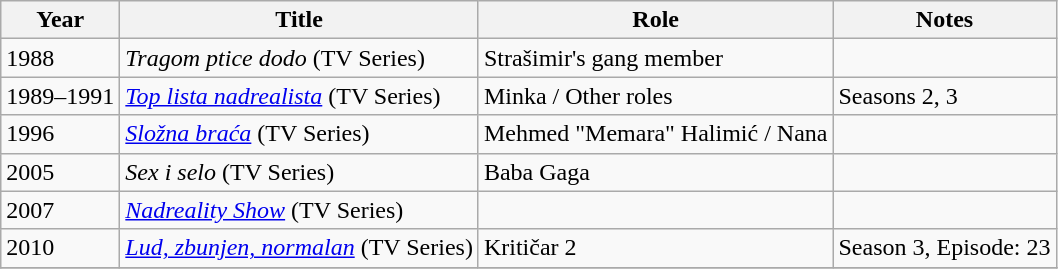<table class="wikitable sortable">
<tr>
<th>Year</th>
<th>Title</th>
<th>Role</th>
<th class="unsortable">Notes</th>
</tr>
<tr>
<td>1988</td>
<td><em>Tragom ptice dodo</em> (TV Series)</td>
<td>Strašimir's gang member</td>
<td></td>
</tr>
<tr>
<td>1989–1991</td>
<td><em><a href='#'>Top lista nadrealista</a></em> (TV Series)</td>
<td>Minka / Other roles</td>
<td>Seasons 2, 3</td>
</tr>
<tr>
<td>1996</td>
<td><em><a href='#'>Složna braća</a></em> (TV Series)</td>
<td>Mehmed "Memara" Halimić / Nana</td>
<td></td>
</tr>
<tr>
<td>2005</td>
<td><em>Sex i selo</em> (TV Series)</td>
<td>Baba Gaga</td>
<td></td>
</tr>
<tr>
<td>2007</td>
<td><em><a href='#'>Nadreality Show</a></em> (TV Series)</td>
<td></td>
<td></td>
</tr>
<tr>
<td>2010</td>
<td><em><a href='#'>Lud, zbunjen, normalan</a></em> (TV Series)</td>
<td>Kritičar 2</td>
<td>Season 3, Episode: 23</td>
</tr>
<tr>
</tr>
</table>
